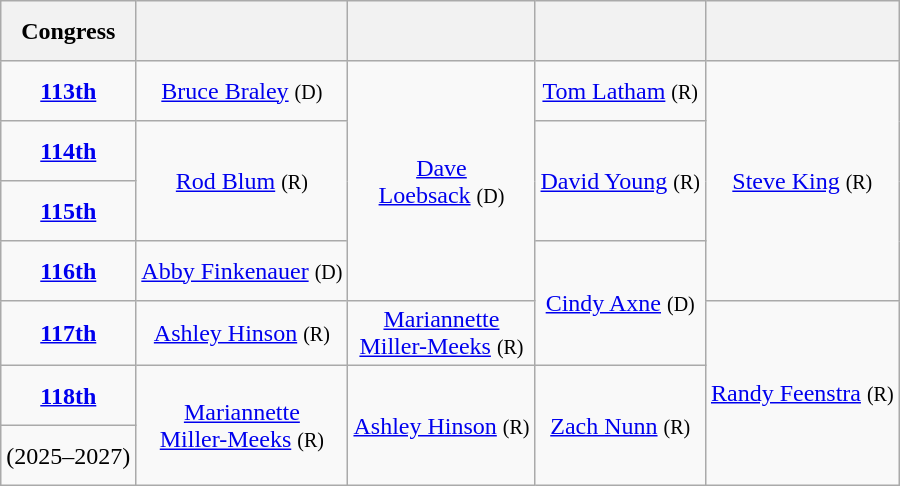<table class=wikitable style="text-align:center">
<tr style=height:2.5em>
<th>Congress</th>
<th></th>
<th></th>
<th></th>
<th></th>
</tr>
<tr style="height:2.5em">
<td><strong><a href='#'>113th</a></strong> </td>
<td><a href='#'>Bruce Braley</a> <small>(D)</small></td>
<td rowspan="4" ><a href='#'>Dave<br>Loebsack</a> <small>(D)</small></td>
<td rowspan=1 ><a href='#'>Tom Latham</a> <small>(R)</small></td>
<td rowspan=4 ><a href='#'>Steve King</a> <small>(R)</small></td>
</tr>
<tr style="height:2.5em">
<td><strong><a href='#'>114th</a></strong> </td>
<td rowspan=2 ><a href='#'>Rod Blum</a> <small>(R)</small></td>
<td rowspan=2 ><a href='#'>David Young</a> <small>(R)</small></td>
</tr>
<tr style="height:2.5em">
<td><strong><a href='#'>115th</a></strong> </td>
</tr>
<tr style="height:2.5em">
<td><strong><a href='#'>116th</a></strong> </td>
<td><a href='#'>Abby Finkenauer</a> <small>(D)</small></td>
<td rowspan=2 ><a href='#'>Cindy Axne</a> <small>(D)</small></td>
</tr>
<tr style="height:2.5em">
<td><strong><a href='#'>117th</a></strong> </td>
<td><a href='#'>Ashley Hinson</a> <small>(R)</small></td>
<td><a href='#'>Mariannette<br>Miller-Meeks</a> <small>(R)</small></td>
<td rowspan=3 ><a href='#'>Randy Feenstra</a> <small>(R)</small></td>
</tr>
<tr style="height:2.5em">
<td><strong><a href='#'>118th</a></strong> </td>
<td rowspan=2 ><a href='#'>Mariannette<br>Miller-Meeks</a> <small>(R)</small></td>
<td rowspan=2 ><a href='#'>Ashley Hinson</a> <small>(R)</small></td>
<td rowspan=2 ><a href='#'>Zach Nunn</a> <small>(R)</small></td>
</tr>
<tr style="height:2.5em">
<td><strong></strong> (2025–2027)</td>
</tr>
</table>
